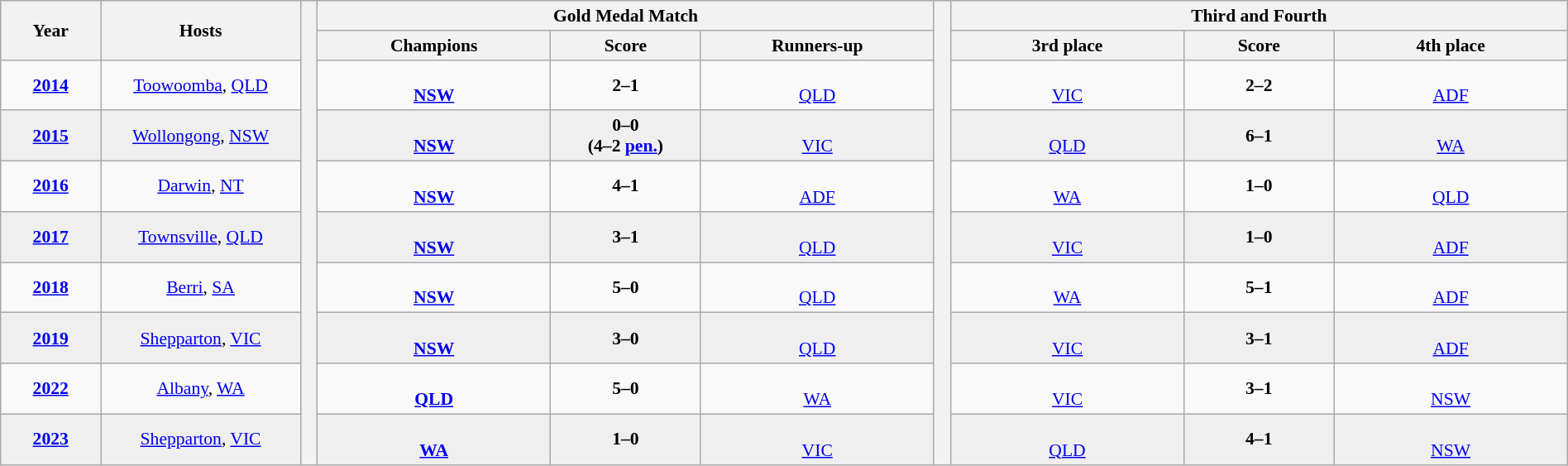<table class="wikitable" style="font-size:90%; width: 100%; text-align: center;">
<tr bgcolor=#c1d8ff>
<th rowspan=2 width=6%>Year</th>
<th rowspan=2 width=12%>Hosts</th>
<th width=1% rowspan=20 bgcolor=ffffff></th>
<th colspan=3>Gold Medal Match</th>
<th width=1% rowspan=20 bgcolor=ffffff></th>
<th colspan=3>Third and Fourth</th>
</tr>
<tr bgcolor=#efefef>
<th width=14%>Champions</th>
<th width=9%>Score</th>
<th width=14%>Runners-up</th>
<th width=14%>3rd place</th>
<th width=9%>Score</th>
<th width=14%>4th place</th>
</tr>
<tr>
<td><strong><a href='#'>2014</a></strong></td>
<td><a href='#'>Toowoomba</a>, <a href='#'>QLD</a></td>
<td><strong><br><a href='#'>NSW</a></strong></td>
<td><strong>2–1</strong></td>
<td><br><a href='#'>QLD</a></td>
<td><br><a href='#'>VIC</a></td>
<td><strong>2–2</strong></td>
<td><br><a href='#'>ADF</a></td>
</tr>
<tr bgcolor=#efefef>
<td><strong><a href='#'>2015</a></strong></td>
<td><a href='#'>Wollongong</a>, <a href='#'>NSW</a></td>
<td><strong><br><a href='#'>NSW</a></strong></td>
<td><strong>0–0</strong><br><strong>(4–2 <a href='#'>pen.</a>)</strong></td>
<td><br><a href='#'>VIC</a></td>
<td><br><a href='#'>QLD</a></td>
<td><strong>6–1</strong></td>
<td><br><a href='#'>WA</a></td>
</tr>
<tr>
<td><strong><a href='#'>2016</a></strong></td>
<td><a href='#'>Darwin</a>, <a href='#'>NT</a></td>
<td><strong><br><a href='#'>NSW</a></strong></td>
<td><strong>4–1</strong></td>
<td><br><a href='#'>ADF</a></td>
<td><br><a href='#'>WA</a></td>
<td><strong>1–0</strong></td>
<td><br><a href='#'>QLD</a></td>
</tr>
<tr bgcolor=#efefef>
<td><strong><a href='#'>2017</a></strong></td>
<td><a href='#'>Townsville</a>, <a href='#'>QLD</a></td>
<td><strong><br><a href='#'>NSW</a></strong></td>
<td><strong>3–1</strong></td>
<td><br><a href='#'>QLD</a></td>
<td><br><a href='#'>VIC</a></td>
<td><strong>1–0</strong></td>
<td><br><a href='#'>ADF</a></td>
</tr>
<tr>
<td><strong><a href='#'>2018</a></strong></td>
<td><a href='#'>Berri</a>, <a href='#'>SA</a></td>
<td><strong><br><a href='#'>NSW</a></strong></td>
<td><strong>5–0</strong></td>
<td><br><a href='#'>QLD</a></td>
<td><br><a href='#'>WA</a></td>
<td><strong>5–1</strong></td>
<td><br><a href='#'>ADF</a></td>
</tr>
<tr bgcolor=#efefef>
<td><strong><a href='#'>2019</a></strong></td>
<td><a href='#'>Shepparton</a>, <a href='#'>VIC</a></td>
<td><strong><br><a href='#'>NSW</a></strong></td>
<td><strong>3–0</strong></td>
<td><br><a href='#'>QLD</a></td>
<td><br><a href='#'>VIC</a></td>
<td><strong>3–1</strong></td>
<td><br><a href='#'>ADF</a></td>
</tr>
<tr>
<td><strong><a href='#'>2022</a></strong></td>
<td><a href='#'>Albany</a>, <a href='#'>WA</a></td>
<td><strong><br><a href='#'>QLD</a></strong></td>
<td><strong>5–0</strong></td>
<td><br><a href='#'>WA</a></td>
<td><br><a href='#'>VIC</a></td>
<td><strong>3–1</strong></td>
<td><br><a href='#'>NSW</a></td>
</tr>
<tr bgcolor=#efefef>
<td><strong><a href='#'>2023</a></strong></td>
<td><a href='#'>Shepparton</a>, <a href='#'>VIC</a></td>
<td><strong><br><a href='#'>WA</a></strong></td>
<td><strong>1–0</strong></td>
<td><br><a href='#'>VIC</a></td>
<td><br><a href='#'>QLD</a></td>
<td><strong>4–1</strong></td>
<td><br><a href='#'>NSW</a></td>
</tr>
</table>
